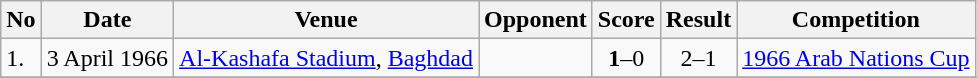<table class="wikitable" style="font-size:100%;">
<tr>
<th>No</th>
<th>Date</th>
<th>Venue</th>
<th>Opponent</th>
<th>Score</th>
<th>Result</th>
<th>Competition</th>
</tr>
<tr>
<td>1.</td>
<td>3 April 1966</td>
<td><a href='#'>Al-Kashafa Stadium</a>, <a href='#'>Baghdad</a></td>
<td></td>
<td align=center><strong>1</strong>–0</td>
<td align=center>2–1</td>
<td><a href='#'>1966 Arab Nations Cup</a></td>
</tr>
<tr>
</tr>
</table>
